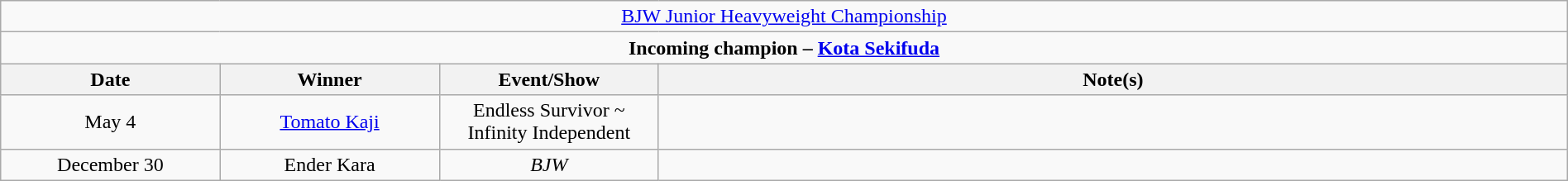<table class="wikitable" style="text-align:center; width:100%;">
<tr>
<td colspan="5" style="text-align: center;"><a href='#'>BJW Junior Heavyweight Championship</a></td>
</tr>
<tr>
<td colspan="5" style="text-align: center;"><strong>Incoming champion – <a href='#'>Kota Sekifuda</a></strong></td>
</tr>
<tr>
<th width=14%>Date</th>
<th width=14%>Winner</th>
<th width=14%>Event/Show</th>
<th width=58%>Note(s)</th>
</tr>
<tr>
<td>May 4</td>
<td><a href='#'>Tomato Kaji</a></td>
<td>Endless Survivor ~ Infinity Independent</td>
<td></td>
</tr>
<tr>
<td>December 30</td>
<td>Ender Kara</td>
<td><em>BJW</em></td>
<td></td>
</tr>
</table>
